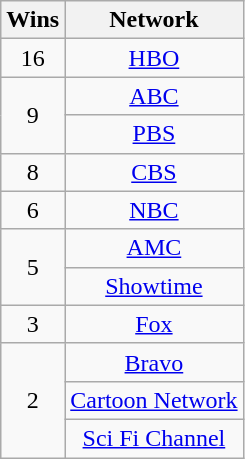<table class="wikitable sortable" style="text-align: center; max-width:29em">
<tr>
<th scope="col">Wins</th>
<th scope="col">Network</th>
</tr>
<tr>
<td scope="row">16</td>
<td><a href='#'>HBO</a></td>
</tr>
<tr>
<td scope="row" rowspan="2">9</td>
<td><a href='#'>ABC</a></td>
</tr>
<tr>
<td><a href='#'>PBS</a></td>
</tr>
<tr>
<td scope="row">8</td>
<td><a href='#'>CBS</a></td>
</tr>
<tr>
<td scope="row">6</td>
<td><a href='#'>NBC</a></td>
</tr>
<tr>
<td scope="row" rowspan="2">5</td>
<td><a href='#'>AMC</a></td>
</tr>
<tr>
<td><a href='#'>Showtime</a></td>
</tr>
<tr>
<td scope="row">3</td>
<td><a href='#'>Fox</a></td>
</tr>
<tr>
<td scope="row" rowspan="3">2</td>
<td><a href='#'>Bravo</a></td>
</tr>
<tr>
<td><a href='#'>Cartoon Network</a></td>
</tr>
<tr>
<td><a href='#'>Sci Fi Channel</a></td>
</tr>
</table>
